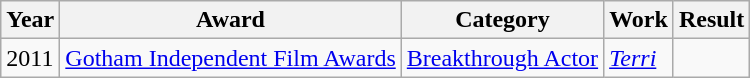<table class="wikitable">
<tr>
<th>Year</th>
<th>Award</th>
<th>Category</th>
<th>Work</th>
<th>Result</th>
</tr>
<tr>
<td>2011</td>
<td><a href='#'>Gotham Independent Film Awards</a></td>
<td><a href='#'>Breakthrough Actor</a></td>
<td><em><a href='#'>Terri</a></em></td>
<td></td>
</tr>
</table>
